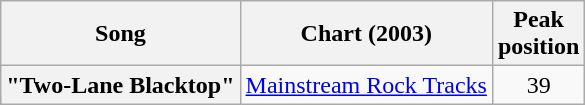<table class="wikitable plainrowheaders">
<tr>
<th>Song</th>
<th>Chart (2003)</th>
<th>Peak<br>position</th>
</tr>
<tr>
<th scope="row">"Two-Lane Blacktop"</th>
<td><a href='#'>Mainstream Rock Tracks</a></td>
<td align="center">39</td>
</tr>
</table>
